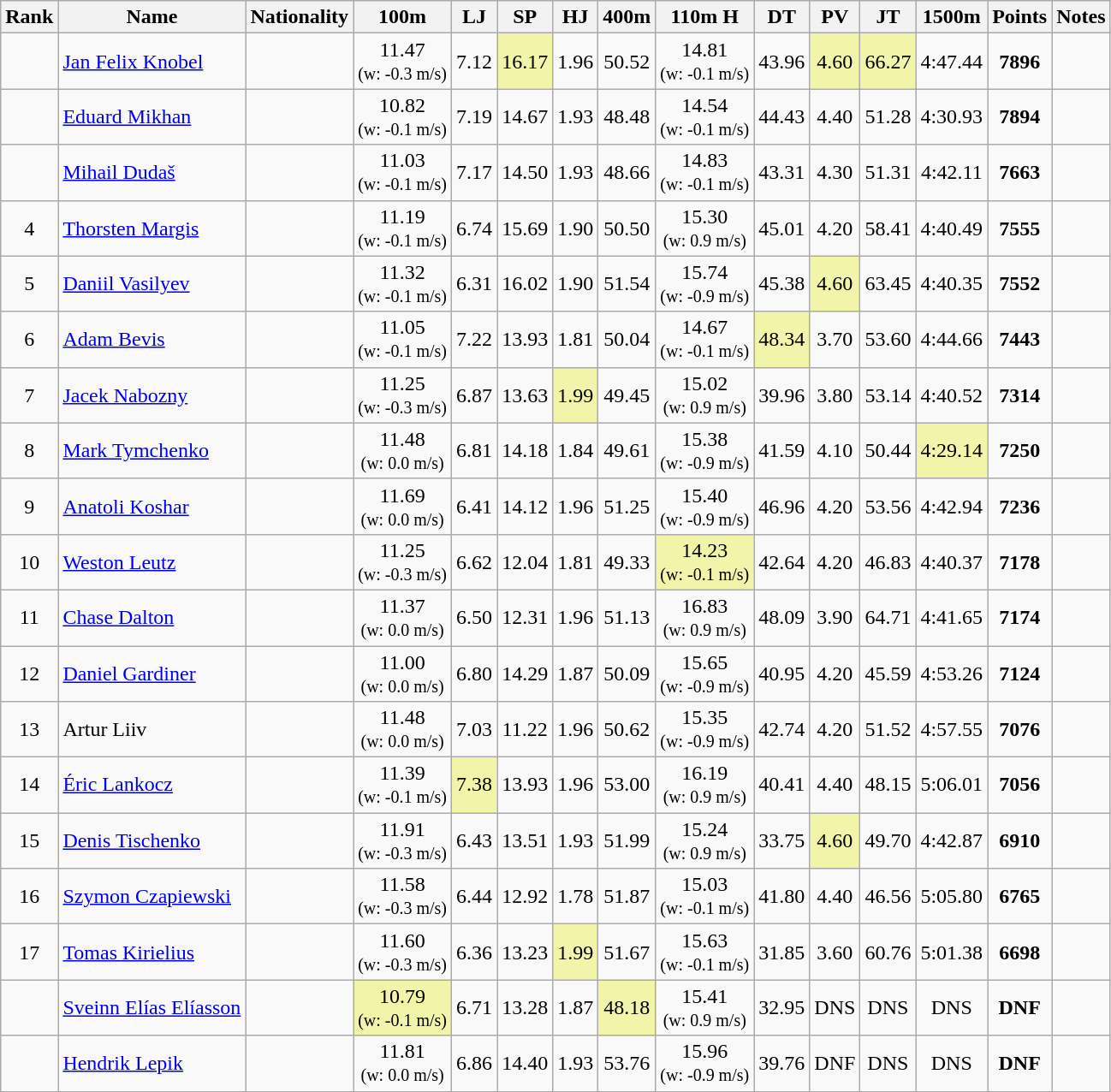<table class="wikitable sortable" style="text-align:center">
<tr>
<th>Rank</th>
<th>Name</th>
<th>Nationality</th>
<th>100m</th>
<th>LJ</th>
<th>SP</th>
<th>HJ</th>
<th>400m</th>
<th>110m H</th>
<th>DT</th>
<th>PV</th>
<th>JT</th>
<th>1500m</th>
<th>Points</th>
<th>Notes</th>
</tr>
<tr>
<td></td>
<td align=left><a href='#'>Jan Felix Knobel</a></td>
<td align=left></td>
<td>11.47<br><small>(w: -0.3 m/s)</small></td>
<td>7.12</td>
<td bgcolor=#F2F5A9>16.17</td>
<td>1.96</td>
<td>50.52</td>
<td>14.81<br><small>(w: -0.1 m/s)</small></td>
<td>43.96</td>
<td bgcolor=#F2F5A9>4.60</td>
<td bgcolor=#F2F5A9>66.27</td>
<td>4:47.44</td>
<td><strong>7896</strong></td>
<td></td>
</tr>
<tr>
<td></td>
<td align=left><a href='#'>Eduard Mikhan</a></td>
<td align=left></td>
<td>10.82<br><small>(w: -0.1 m/s)</small></td>
<td>7.19</td>
<td>14.67</td>
<td>1.93</td>
<td>48.48</td>
<td>14.54<br><small>(w: -0.1 m/s)</small></td>
<td>44.43</td>
<td>4.40</td>
<td>51.28</td>
<td>4:30.93</td>
<td><strong>7894</strong></td>
<td></td>
</tr>
<tr>
<td></td>
<td align=left><a href='#'>Mihail Dudaš</a></td>
<td align=left></td>
<td>11.03<br><small>(w: -0.1 m/s)</small></td>
<td>7.17</td>
<td>14.50</td>
<td>1.93</td>
<td>48.66</td>
<td>14.83<br><small>(w: -0.1 m/s)</small></td>
<td>43.31</td>
<td>4.30</td>
<td>51.31</td>
<td>4:42.11</td>
<td><strong>7663</strong></td>
<td></td>
</tr>
<tr>
<td>4</td>
<td align=left><a href='#'>Thorsten Margis</a></td>
<td align=left></td>
<td>11.19<br><small>(w: -0.1 m/s)</small></td>
<td>6.74</td>
<td>15.69</td>
<td>1.90</td>
<td>50.50</td>
<td>15.30<br><small>(w: 0.9 m/s)</small></td>
<td>45.01</td>
<td>4.20</td>
<td>58.41</td>
<td>4:40.49</td>
<td><strong>7555</strong></td>
<td></td>
</tr>
<tr>
<td>5</td>
<td align=left><a href='#'>Daniil Vasilyev</a></td>
<td align=left></td>
<td>11.32<br><small>(w: -0.1 m/s)</small></td>
<td>6.31</td>
<td>16.02</td>
<td>1.90</td>
<td>51.54</td>
<td>15.74<br><small>(w: -0.9 m/s)</small></td>
<td>45.38</td>
<td bgcolor=#F2F5A9>4.60</td>
<td>63.45</td>
<td>4:40.35</td>
<td><strong>7552</strong></td>
<td></td>
</tr>
<tr>
<td>6</td>
<td align=left><a href='#'>Adam Bevis</a></td>
<td align=left></td>
<td>11.05<br><small>(w: -0.1 m/s)</small></td>
<td>7.22</td>
<td>13.93</td>
<td>1.81</td>
<td>50.04</td>
<td>14.67<br><small>(w: -0.1 m/s)</small></td>
<td bgcolor=#F2F5A9>48.34</td>
<td>3.70</td>
<td>53.60</td>
<td>4:44.66</td>
<td><strong>7443</strong></td>
<td></td>
</tr>
<tr>
<td>7</td>
<td align=left><a href='#'>Jacek Nabozny</a></td>
<td align=left></td>
<td>11.25<br><small>(w: -0.3 m/s)</small></td>
<td>6.87</td>
<td>13.63</td>
<td bgcolor=#F2F5A9>1.99</td>
<td>49.45</td>
<td>15.02<br><small>(w: 0.9 m/s)</small></td>
<td>39.96</td>
<td>3.80</td>
<td>53.14</td>
<td>4:40.52</td>
<td><strong>7314</strong></td>
<td></td>
</tr>
<tr>
<td>8</td>
<td align=left><a href='#'>Mark Tymchenko</a></td>
<td align=left></td>
<td>11.48<br><small>(w: 0.0 m/s)</small></td>
<td>6.81</td>
<td>14.18</td>
<td>1.84</td>
<td>49.61</td>
<td>15.38<br><small>(w: -0.9 m/s)</small></td>
<td>41.59</td>
<td>4.10</td>
<td>50.44</td>
<td bgcolor=#F2F5A9>4:29.14</td>
<td><strong>7250</strong></td>
<td></td>
</tr>
<tr>
<td>9</td>
<td align=left><a href='#'>Anatoli Koshar</a></td>
<td align=left></td>
<td>11.69<br><small>(w: 0.0 m/s)</small></td>
<td>6.41</td>
<td>14.12</td>
<td>1.96</td>
<td>51.25</td>
<td>15.40<br><small>(w: -0.9 m/s)</small></td>
<td>46.96</td>
<td>4.20</td>
<td>53.56</td>
<td>4:42.94</td>
<td><strong>7236</strong></td>
<td></td>
</tr>
<tr>
<td>10</td>
<td align=left><a href='#'>Weston Leutz</a></td>
<td align=left></td>
<td>11.25<br><small>(w: -0.3 m/s)</small></td>
<td>6.62</td>
<td>12.04</td>
<td>1.81</td>
<td>49.33</td>
<td bgcolor=#F2F5A9>14.23<br><small>(w: -0.1 m/s)</small></td>
<td>42.64</td>
<td>4.20</td>
<td>46.83</td>
<td>4:40.37</td>
<td><strong>7178</strong></td>
<td></td>
</tr>
<tr>
<td>11</td>
<td align=left><a href='#'>Chase Dalton</a></td>
<td align=left></td>
<td>11.37<br><small>(w: 0.0 m/s)</small></td>
<td>6.50</td>
<td>12.31</td>
<td>1.96</td>
<td>51.13</td>
<td>16.83<br><small>(w: 0.9 m/s)</small></td>
<td>48.09</td>
<td>3.90</td>
<td>64.71</td>
<td>4:41.65</td>
<td><strong>7174</strong></td>
<td></td>
</tr>
<tr>
<td>12</td>
<td align=left><a href='#'>Daniel Gardiner</a></td>
<td align=left></td>
<td>11.00<br><small>(w: 0.0 m/s)</small></td>
<td>6.80</td>
<td>14.29</td>
<td>1.87</td>
<td>50.09</td>
<td>15.65<br><small>(w: -0.9 m/s)</small></td>
<td>40.95</td>
<td>4.20</td>
<td>45.59</td>
<td>4:53.26</td>
<td><strong>7124</strong></td>
<td></td>
</tr>
<tr>
<td>13</td>
<td align=left>Artur Liiv</td>
<td align=left></td>
<td>11.48<br><small>(w: 0.0 m/s)</small></td>
<td>7.03</td>
<td>11.22</td>
<td>1.96</td>
<td>50.62</td>
<td>15.35<br><small>(w: -0.9 m/s)</small></td>
<td>42.74</td>
<td>4.20</td>
<td>51.52</td>
<td>4:57.55</td>
<td><strong>7076</strong></td>
<td></td>
</tr>
<tr>
<td>14</td>
<td align=left><a href='#'>Éric Lankocz</a></td>
<td align=left></td>
<td>11.39<br><small>(w: -0.1 m/s)</small></td>
<td bgcolor=#F2F5A9>7.38</td>
<td>13.93</td>
<td>1.96</td>
<td>53.00</td>
<td>16.19<br><small>(w: 0.9 m/s)</small></td>
<td>40.41</td>
<td>4.40</td>
<td>48.15</td>
<td>5:06.01</td>
<td><strong>7056</strong></td>
<td></td>
</tr>
<tr>
<td>15</td>
<td align=left><a href='#'>Denis Tischenko</a></td>
<td align=left></td>
<td>11.91<br><small>(w: -0.3 m/s)</small></td>
<td>6.43</td>
<td>13.51</td>
<td>1.93</td>
<td>51.99</td>
<td>15.24<br><small>(w: 0.9 m/s)</small></td>
<td>33.75</td>
<td bgcolor=#F2F5A9>4.60</td>
<td>49.70</td>
<td>4:42.87</td>
<td><strong>6910</strong></td>
<td></td>
</tr>
<tr>
<td>16</td>
<td align=left><a href='#'>Szymon Czapiewski</a></td>
<td align=left></td>
<td>11.58<br><small>(w: -0.3 m/s)</small></td>
<td>6.44</td>
<td>12.92</td>
<td>1.78</td>
<td>51.87</td>
<td>15.03<br><small>(w: -0.1 m/s)</small></td>
<td>41.80</td>
<td>4.40</td>
<td>46.56</td>
<td>5:05.80</td>
<td><strong>6765</strong></td>
<td></td>
</tr>
<tr>
<td>17</td>
<td align=left><a href='#'>Tomas Kirielius</a></td>
<td align=left></td>
<td>11.60<br><small>(w: -0.3 m/s)</small></td>
<td>6.36</td>
<td>13.23</td>
<td bgcolor=#F2F5A9>1.99</td>
<td>51.67</td>
<td>15.63<br><small>(w: -0.1 m/s)</small></td>
<td>31.85</td>
<td>3.60</td>
<td>60.76</td>
<td>5:01.38</td>
<td><strong>6698</strong></td>
<td></td>
</tr>
<tr>
<td></td>
<td align=left><a href='#'>Sveinn Elías Elíasson</a></td>
<td align=left></td>
<td bgcolor=#F2F5A9>10.79<br><small>(w: -0.1 m/s)</small></td>
<td>6.71</td>
<td>13.28</td>
<td>1.87</td>
<td bgcolor=#F2F5A9>48.18</td>
<td>15.41<br><small>(w: 0.9 m/s)</small></td>
<td>32.95</td>
<td>DNS</td>
<td>DNS</td>
<td>DNS</td>
<td><strong>DNF</strong></td>
<td></td>
</tr>
<tr>
<td></td>
<td align=left><a href='#'>Hendrik Lepik</a></td>
<td align=left></td>
<td>11.81<br><small>(w: 0.0 m/s)</small></td>
<td>6.86</td>
<td>14.40</td>
<td>1.93</td>
<td>53.76</td>
<td>15.96<br><small>(w: -0.9 m/s)</small></td>
<td>39.76</td>
<td>DNF</td>
<td>DNS</td>
<td>DNS</td>
<td><strong>DNF</strong></td>
<td></td>
</tr>
</table>
